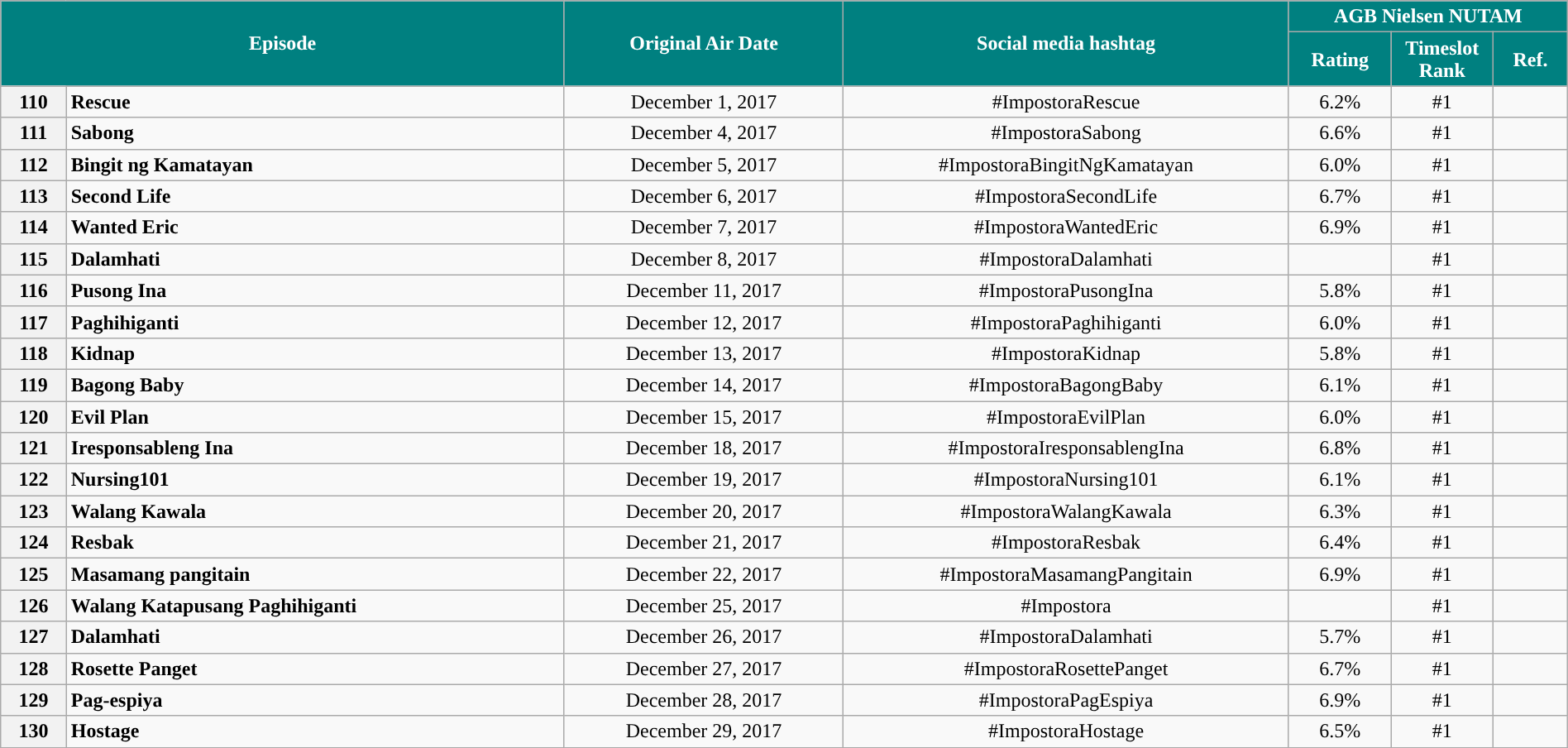<table class="wikitable" style="text-align:center; font-size:100%; line-height:18px;"  width="100%">
<tr>
<th colspan="2" rowspan="2" style="background-color:#008080; color:#ffffff;">Episode</th>
<th style="background:#008080; color:white" rowspan="2">Original Air Date</th>
<th style="background:#008080; color:white" rowspan="2">Social media hashtag</th>
<th style="background-color:#008080; color:#ffffff;" colspan="3">AGB Nielsen NUTAM</th>
</tr>
<tr>
<th style="background-color:#008080; width:75px; color:#ffffff;">Rating</th>
<th style="background-color:#008080; width:75px; color:#ffffff;">Timeslot<br>Rank</th>
<th style="background-color:#008080; color:#ffffff;">Ref.</th>
</tr>
<tr>
<th>110</th>
<td style="text-align: left;"><strong>Rescue</strong></td>
<td>December 1, 2017</td>
<td>#ImpostoraRescue</td>
<td>6.2%</td>
<td>#1</td>
<td></td>
</tr>
<tr>
<th>111</th>
<td style="text-align: left;"><strong>Sabong</strong></td>
<td>December 4, 2017</td>
<td>#ImpostoraSabong</td>
<td>6.6%</td>
<td>#1</td>
<td></td>
</tr>
<tr>
<th>112</th>
<td style="text-align: left;"><strong>Bingit ng Kamatayan</strong></td>
<td>December 5, 2017</td>
<td>#ImpostoraBingitNgKamatayan</td>
<td>6.0%</td>
<td>#1</td>
<td></td>
</tr>
<tr>
<th>113</th>
<td style="text-align: left;"><strong>Second Life</strong></td>
<td>December 6, 2017</td>
<td>#ImpostoraSecondLife</td>
<td>6.7%</td>
<td>#1</td>
<td></td>
</tr>
<tr>
<th>114</th>
<td style="text-align: left;"><strong>Wanted Eric</strong></td>
<td>December 7, 2017</td>
<td>#ImpostoraWantedEric</td>
<td>6.9%</td>
<td>#1</td>
<td></td>
</tr>
<tr>
<th>115</th>
<td style="text-align: left;"><strong>Dalamhati</strong></td>
<td>December 8, 2017</td>
<td>#ImpostoraDalamhati</td>
<td></td>
<td>#1</td>
<td></td>
</tr>
<tr>
<th>116</th>
<td style="text-align: left;"><strong>Pusong Ina</strong></td>
<td>December 11, 2017</td>
<td>#ImpostoraPusongIna</td>
<td>5.8%</td>
<td>#1</td>
<td></td>
</tr>
<tr>
<th>117</th>
<td style="text-align: left;"><strong>Paghihiganti</strong></td>
<td>December 12, 2017</td>
<td>#ImpostoraPaghihiganti</td>
<td>6.0%</td>
<td>#1</td>
<td></td>
</tr>
<tr>
<th>118</th>
<td style="text-align: left;"><strong>Kidnap</strong></td>
<td>December 13, 2017</td>
<td>#ImpostoraKidnap</td>
<td>5.8%</td>
<td>#1</td>
<td></td>
</tr>
<tr>
<th>119</th>
<td style="text-align: left;"><strong>Bagong Baby</strong></td>
<td>December 14, 2017</td>
<td>#ImpostoraBagongBaby</td>
<td>6.1%</td>
<td>#1</td>
<td></td>
</tr>
<tr>
<th>120</th>
<td style="text-align: left;"><strong>Evil Plan</strong></td>
<td>December 15, 2017</td>
<td>#ImpostoraEvilPlan</td>
<td>6.0%</td>
<td>#1</td>
<td></td>
</tr>
<tr>
<th>121</th>
<td style="text-align: left;"><strong>Iresponsableng Ina</strong></td>
<td>December 18, 2017</td>
<td>#ImpostoraIresponsablengIna</td>
<td>6.8%</td>
<td>#1</td>
<td></td>
</tr>
<tr>
<th>122</th>
<td style="text-align: left;"><strong>Nursing101</strong></td>
<td>December 19, 2017</td>
<td>#ImpostoraNursing101</td>
<td>6.1%</td>
<td>#1</td>
<td></td>
</tr>
<tr>
<th>123</th>
<td style="text-align: left;"><strong>Walang Kawala</strong></td>
<td>December 20, 2017</td>
<td>#ImpostoraWalangKawala</td>
<td>6.3%</td>
<td>#1</td>
<td></td>
</tr>
<tr>
<th>124</th>
<td style="text-align: left;"><strong>Resbak</strong></td>
<td>December 21, 2017</td>
<td>#ImpostoraResbak</td>
<td>6.4%</td>
<td>#1</td>
<td></td>
</tr>
<tr>
<th>125</th>
<td style="text-align: left;"><strong>Masamang pangitain</strong></td>
<td>December 22, 2017</td>
<td>#ImpostoraMasamangPangitain</td>
<td>6.9%</td>
<td>#1</td>
<td></td>
</tr>
<tr>
<th>126</th>
<td style="text-align: left;"><strong>Walang Katapusang Paghihiganti</strong></td>
<td>December 25, 2017</td>
<td>#Impostora</td>
<td></td>
<td>#1</td>
<td></td>
</tr>
<tr>
<th>127</th>
<td style="text-align: left;"><strong>Dalamhati</strong></td>
<td>December 26, 2017</td>
<td>#ImpostoraDalamhati</td>
<td>5.7%</td>
<td>#1</td>
<td></td>
</tr>
<tr>
<th>128</th>
<td style="text-align: left;"><strong>Rosette Panget</strong></td>
<td>December 27, 2017</td>
<td>#ImpostoraRosettePanget</td>
<td>6.7%</td>
<td>#1</td>
<td></td>
</tr>
<tr>
<th>129</th>
<td style="text-align: left;"><strong>Pag-espiya</strong></td>
<td>December 28, 2017</td>
<td>#ImpostoraPagEspiya</td>
<td>6.9%</td>
<td>#1</td>
<td></td>
</tr>
<tr>
<th>130</th>
<td style="text-align: left;"><strong>Hostage</strong></td>
<td>December 29, 2017</td>
<td>#ImpostoraHostage</td>
<td>6.5%</td>
<td>#1</td>
<td></td>
</tr>
<tr>
</tr>
</table>
